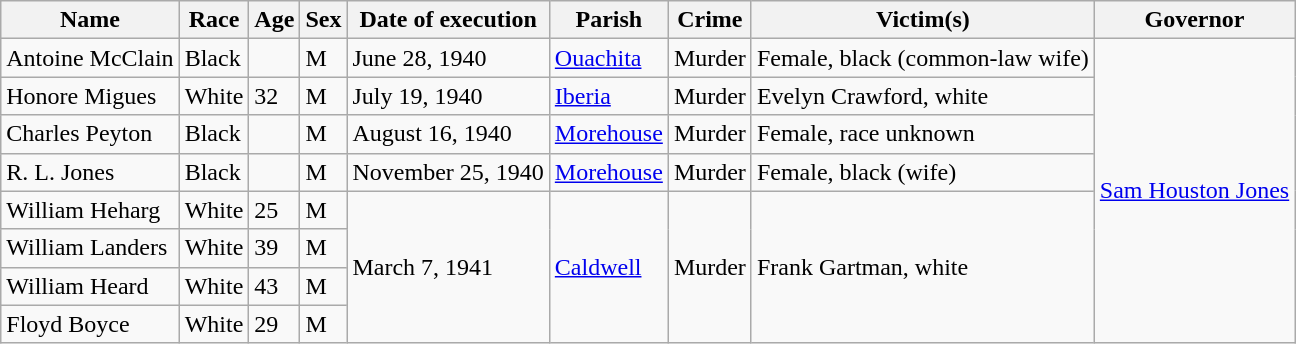<table class="wikitable sortable">
<tr>
<th>Name</th>
<th>Race</th>
<th>Age</th>
<th>Sex</th>
<th>Date of execution</th>
<th>Parish</th>
<th>Crime</th>
<th>Victim(s)</th>
<th>Governor</th>
</tr>
<tr>
<td>Antoine McClain</td>
<td>Black</td>
<td></td>
<td>M</td>
<td>June 28, 1940</td>
<td><a href='#'>Ouachita</a></td>
<td>Murder</td>
<td>Female, black (common-law wife)</td>
<td rowspan="8"><a href='#'>Sam Houston Jones</a></td>
</tr>
<tr>
<td>Honore Migues</td>
<td>White</td>
<td>32</td>
<td>M</td>
<td>July 19, 1940</td>
<td><a href='#'>Iberia</a></td>
<td>Murder</td>
<td>Evelyn Crawford, white</td>
</tr>
<tr>
<td>Charles Peyton</td>
<td>Black</td>
<td></td>
<td>M</td>
<td>August 16, 1940</td>
<td><a href='#'>Morehouse</a></td>
<td>Murder</td>
<td>Female, race unknown</td>
</tr>
<tr>
<td>R. L. Jones</td>
<td>Black</td>
<td></td>
<td>M</td>
<td>November 25, 1940</td>
<td><a href='#'>Morehouse</a></td>
<td>Murder</td>
<td>Female, black (wife)</td>
</tr>
<tr>
<td>William Heharg</td>
<td>White</td>
<td>25</td>
<td>M</td>
<td rowspan="4">March 7, 1941</td>
<td rowspan="4"><a href='#'>Caldwell</a></td>
<td rowspan="4">Murder</td>
<td rowspan="4">Frank Gartman, white</td>
</tr>
<tr>
<td>William Landers</td>
<td>White</td>
<td>39</td>
<td>M</td>
</tr>
<tr>
<td>William Heard</td>
<td>White</td>
<td>43</td>
<td>M</td>
</tr>
<tr>
<td>Floyd Boyce</td>
<td>White</td>
<td>29</td>
<td>M</td>
</tr>
</table>
